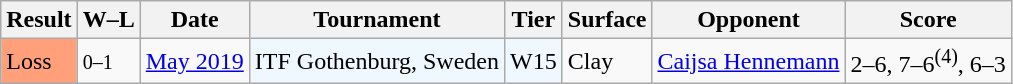<table class="sortable wikitable">
<tr>
<th>Result</th>
<th class="unsortable">W–L</th>
<th>Date</th>
<th>Tournament</th>
<th>Tier</th>
<th>Surface</th>
<th>Opponent</th>
<th class="unsortable">Score</th>
</tr>
<tr>
<td style="background:#ffa07a">Loss</td>
<td><small>0–1</small></td>
<td><a href='#'>May 2019</a></td>
<td style="background:#f0f8ff;">ITF Gothenburg, Sweden</td>
<td style="background:#f0f8ff;">W15</td>
<td>Clay</td>
<td> <a href='#'>Caijsa Hennemann</a></td>
<td>2–6, 7–6<sup>(4)</sup>, 6–3</td>
</tr>
</table>
